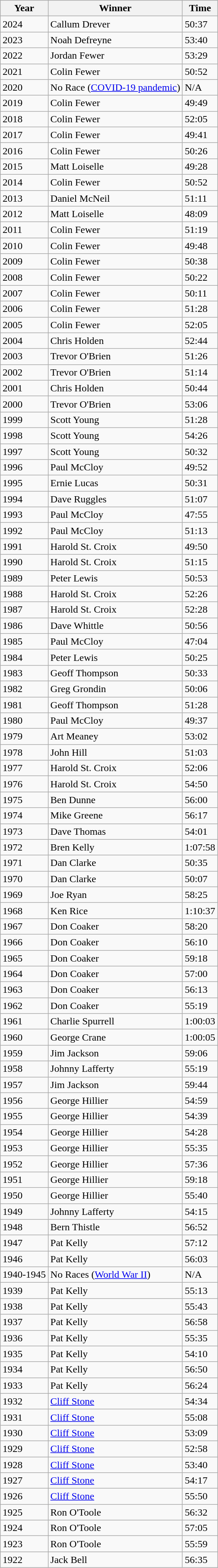<table class="wikitable">
<tr>
<th>Year</th>
<th>Winner</th>
<th>Time</th>
</tr>
<tr>
<td>2024</td>
<td>Callum Drever</td>
<td>50:37</td>
</tr>
<tr>
<td>2023</td>
<td>Noah Defreyne</td>
<td>53:40</td>
</tr>
<tr>
<td>2022</td>
<td>Jordan Fewer</td>
<td>53:29</td>
</tr>
<tr>
<td>2021</td>
<td>Colin Fewer</td>
<td>50:52</td>
</tr>
<tr>
<td>2020</td>
<td>No Race (<a href='#'>COVID-19 pandemic</a>)</td>
<td>N/A</td>
</tr>
<tr>
<td>2019</td>
<td>Colin Fewer</td>
<td>49:49</td>
</tr>
<tr>
<td>2018</td>
<td>Colin Fewer</td>
<td>52:05</td>
</tr>
<tr>
<td>2017</td>
<td>Colin Fewer</td>
<td>49:41</td>
</tr>
<tr>
<td>2016</td>
<td>Colin Fewer</td>
<td>50:26</td>
</tr>
<tr>
<td>2015</td>
<td>Matt Loiselle</td>
<td>49:28</td>
</tr>
<tr>
<td>2014</td>
<td>Colin Fewer</td>
<td>50:52</td>
</tr>
<tr>
<td>2013</td>
<td>Daniel McNeil</td>
<td>51:11</td>
</tr>
<tr>
<td>2012</td>
<td>Matt Loiselle</td>
<td>48:09</td>
</tr>
<tr>
<td>2011</td>
<td>Colin Fewer</td>
<td>51:19</td>
</tr>
<tr>
<td>2010</td>
<td>Colin Fewer</td>
<td>49:48</td>
</tr>
<tr>
<td>2009</td>
<td>Colin Fewer</td>
<td>50:38</td>
</tr>
<tr>
<td>2008</td>
<td>Colin Fewer</td>
<td>50:22</td>
</tr>
<tr>
<td>2007</td>
<td>Colin Fewer</td>
<td>50:11</td>
</tr>
<tr>
<td>2006</td>
<td>Colin Fewer</td>
<td>51:28</td>
</tr>
<tr>
<td>2005</td>
<td>Colin Fewer</td>
<td>52:05</td>
</tr>
<tr>
<td>2004</td>
<td>Chris Holden</td>
<td>52:44</td>
</tr>
<tr>
<td>2003</td>
<td>Trevor O'Brien</td>
<td>51:26</td>
</tr>
<tr>
<td>2002</td>
<td>Trevor O'Brien</td>
<td>51:14</td>
</tr>
<tr>
<td>2001</td>
<td>Chris Holden</td>
<td>50:44</td>
</tr>
<tr>
<td>2000</td>
<td>Trevor O'Brien</td>
<td>53:06</td>
</tr>
<tr>
<td>1999</td>
<td>Scott Young</td>
<td>51:28</td>
</tr>
<tr>
<td>1998</td>
<td>Scott Young</td>
<td>54:26</td>
</tr>
<tr>
<td>1997</td>
<td>Scott Young</td>
<td>50:32</td>
</tr>
<tr>
<td>1996</td>
<td>Paul McCloy</td>
<td>49:52</td>
</tr>
<tr>
<td>1995</td>
<td>Ernie Lucas</td>
<td>50:31</td>
</tr>
<tr>
<td>1994</td>
<td>Dave Ruggles</td>
<td>51:07</td>
</tr>
<tr>
<td>1993</td>
<td>Paul McCloy</td>
<td>47:55</td>
</tr>
<tr>
<td>1992</td>
<td>Paul McCloy</td>
<td>51:13</td>
</tr>
<tr>
<td>1991</td>
<td>Harold St. Croix</td>
<td>49:50</td>
</tr>
<tr>
<td>1990</td>
<td>Harold St. Croix</td>
<td>51:15</td>
</tr>
<tr>
<td>1989</td>
<td>Peter Lewis</td>
<td>50:53</td>
</tr>
<tr>
<td>1988</td>
<td>Harold St. Croix</td>
<td>52:26</td>
</tr>
<tr>
<td>1987</td>
<td>Harold St. Croix</td>
<td>52:28</td>
</tr>
<tr>
<td>1986</td>
<td>Dave Whittle</td>
<td>50:56</td>
</tr>
<tr>
<td>1985</td>
<td>Paul McCloy</td>
<td>47:04</td>
</tr>
<tr>
<td>1984</td>
<td>Peter Lewis</td>
<td>50:25</td>
</tr>
<tr>
<td>1983</td>
<td>Geoff Thompson</td>
<td>50:33</td>
</tr>
<tr>
<td>1982</td>
<td>Greg Grondin</td>
<td>50:06</td>
</tr>
<tr>
<td>1981</td>
<td>Geoff Thompson</td>
<td>51:28</td>
</tr>
<tr>
<td>1980</td>
<td>Paul McCloy</td>
<td>49:37</td>
</tr>
<tr>
<td>1979</td>
<td>Art Meaney</td>
<td>53:02</td>
</tr>
<tr>
<td>1978</td>
<td>John Hill</td>
<td>51:03</td>
</tr>
<tr>
<td>1977</td>
<td>Harold St. Croix</td>
<td>52:06</td>
</tr>
<tr>
<td>1976</td>
<td>Harold St. Croix</td>
<td>54:50</td>
</tr>
<tr>
<td>1975</td>
<td>Ben Dunne</td>
<td>56:00</td>
</tr>
<tr>
<td>1974</td>
<td>Mike Greene</td>
<td>56:17</td>
</tr>
<tr>
<td>1973</td>
<td>Dave Thomas</td>
<td>54:01</td>
</tr>
<tr>
<td>1972</td>
<td>Bren Kelly</td>
<td>1:07:58</td>
</tr>
<tr>
<td>1971</td>
<td>Dan Clarke</td>
<td>50:35</td>
</tr>
<tr>
<td>1970</td>
<td>Dan Clarke</td>
<td>50:07</td>
</tr>
<tr>
<td>1969</td>
<td>Joe Ryan</td>
<td>58:25</td>
</tr>
<tr>
<td>1968</td>
<td>Ken Rice</td>
<td>1:10:37</td>
</tr>
<tr>
<td>1967</td>
<td>Don Coaker</td>
<td>58:20</td>
</tr>
<tr>
<td>1966</td>
<td>Don Coaker</td>
<td>56:10</td>
</tr>
<tr>
<td>1965</td>
<td>Don Coaker</td>
<td>59:18</td>
</tr>
<tr>
<td>1964</td>
<td>Don Coaker</td>
<td>57:00</td>
</tr>
<tr>
<td>1963</td>
<td>Don Coaker</td>
<td>56:13</td>
</tr>
<tr>
<td>1962</td>
<td>Don Coaker</td>
<td>55:19</td>
</tr>
<tr>
<td>1961</td>
<td>Charlie Spurrell</td>
<td>1:00:03</td>
</tr>
<tr>
<td>1960</td>
<td>George Crane</td>
<td>1:00:05</td>
</tr>
<tr>
<td>1959</td>
<td>Jim Jackson</td>
<td>59:06</td>
</tr>
<tr>
<td>1958</td>
<td>Johnny Lafferty</td>
<td>55:19</td>
</tr>
<tr>
<td>1957</td>
<td>Jim Jackson</td>
<td>59:44</td>
</tr>
<tr>
<td>1956</td>
<td>George Hillier</td>
<td>54:59</td>
</tr>
<tr>
<td>1955</td>
<td>George Hillier</td>
<td>54:39</td>
</tr>
<tr>
<td>1954</td>
<td>George Hillier</td>
<td>54:28</td>
</tr>
<tr>
<td>1953</td>
<td>George Hillier</td>
<td>55:35</td>
</tr>
<tr>
<td>1952</td>
<td>George Hillier</td>
<td>57:36</td>
</tr>
<tr>
<td>1951</td>
<td>George Hillier</td>
<td>59:18</td>
</tr>
<tr>
<td>1950</td>
<td>George Hillier</td>
<td>55:40</td>
</tr>
<tr>
<td>1949</td>
<td>Johnny Lafferty</td>
<td>54:15</td>
</tr>
<tr>
<td>1948</td>
<td>Bern Thistle</td>
<td>56:52</td>
</tr>
<tr>
<td>1947</td>
<td>Pat Kelly</td>
<td>57:12</td>
</tr>
<tr>
<td>1946</td>
<td>Pat Kelly</td>
<td>56:03</td>
</tr>
<tr>
<td>1940-1945</td>
<td>No Races (<a href='#'>World War II</a>)</td>
<td>N/A</td>
</tr>
<tr>
<td>1939</td>
<td>Pat Kelly</td>
<td>55:13</td>
</tr>
<tr>
<td>1938</td>
<td>Pat Kelly</td>
<td>55:43</td>
</tr>
<tr>
<td>1937</td>
<td>Pat Kelly</td>
<td>56:58</td>
</tr>
<tr>
<td>1936</td>
<td>Pat Kelly</td>
<td>55:35</td>
</tr>
<tr>
<td>1935</td>
<td>Pat Kelly</td>
<td>54:10</td>
</tr>
<tr>
<td>1934</td>
<td>Pat Kelly</td>
<td>56:50</td>
</tr>
<tr>
<td>1933</td>
<td>Pat Kelly</td>
<td>56:24</td>
</tr>
<tr>
<td>1932</td>
<td><a href='#'>Cliff Stone</a></td>
<td>54:34</td>
</tr>
<tr>
<td>1931</td>
<td><a href='#'>Cliff Stone</a></td>
<td>55:08</td>
</tr>
<tr>
<td>1930</td>
<td><a href='#'>Cliff Stone</a></td>
<td>53:09</td>
</tr>
<tr>
<td>1929</td>
<td><a href='#'>Cliff Stone</a></td>
<td>52:58</td>
</tr>
<tr>
<td>1928</td>
<td><a href='#'>Cliff Stone</a></td>
<td>53:40</td>
</tr>
<tr>
<td>1927</td>
<td><a href='#'>Cliff Stone</a></td>
<td>54:17</td>
</tr>
<tr>
<td>1926</td>
<td><a href='#'>Cliff Stone</a></td>
<td>55:50</td>
</tr>
<tr>
<td>1925</td>
<td>Ron O'Toole</td>
<td>56:32</td>
</tr>
<tr>
<td>1924</td>
<td>Ron O'Toole</td>
<td>57:05</td>
</tr>
<tr>
<td>1923</td>
<td>Ron O'Toole</td>
<td>55:59</td>
</tr>
<tr>
<td>1922</td>
<td>Jack Bell</td>
<td>56:35</td>
</tr>
</table>
